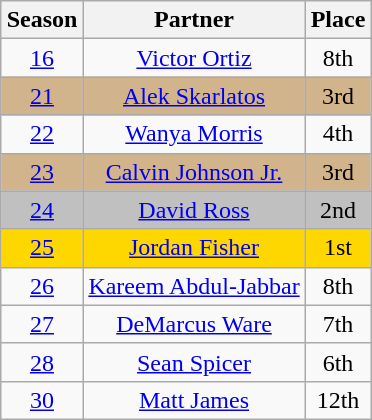<table class="wikitable" style="margin:auto; text-align:center;">
<tr>
<th>Season</th>
<th>Partner</th>
<th>Place</th>
</tr>
<tr>
<td><a href='#'>16</a></td>
<td><a href='#'>Victor Ortiz</a></td>
<td>8th</td>
</tr>
<tr style="background:tan;">
<td><a href='#'>21</a></td>
<td><a href='#'>Alek Skarlatos</a></td>
<td>3rd</td>
</tr>
<tr>
<td><a href='#'>22</a></td>
<td><a href='#'>Wanya Morris</a></td>
<td>4th</td>
</tr>
<tr style="background:tan;">
<td><a href='#'>23</a></td>
<td><a href='#'>Calvin Johnson Jr.</a></td>
<td>3rd</td>
</tr>
<tr style="background:silver;">
<td><a href='#'>24</a></td>
<td><a href='#'>David Ross</a></td>
<td>2nd</td>
</tr>
<tr style="background:gold;">
<td><a href='#'>25</a></td>
<td><a href='#'>Jordan Fisher</a></td>
<td>1st</td>
</tr>
<tr>
<td><a href='#'>26</a></td>
<td><a href='#'>Kareem Abdul-Jabbar</a></td>
<td>8th</td>
</tr>
<tr>
<td><a href='#'>27</a></td>
<td><a href='#'>DeMarcus Ware</a></td>
<td>7th</td>
</tr>
<tr>
<td><a href='#'>28</a></td>
<td><a href='#'>Sean Spicer</a></td>
<td>6th</td>
</tr>
<tr>
<td><a href='#'>30</a></td>
<td><a href='#'>Matt James</a></td>
<td>12th</td>
</tr>
</table>
